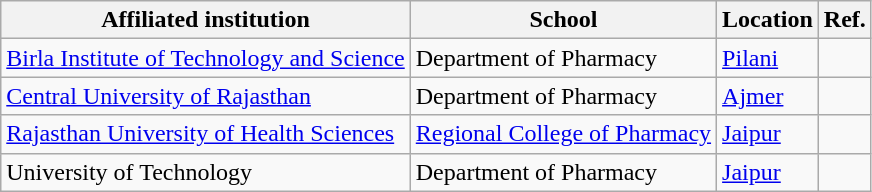<table class="wikitable sortable">
<tr>
<th>Affiliated institution</th>
<th>School</th>
<th>Location</th>
<th>Ref.</th>
</tr>
<tr>
<td><a href='#'>Birla Institute of Technology and Science</a></td>
<td>Department of Pharmacy</td>
<td><a href='#'>Pilani</a></td>
<td></td>
</tr>
<tr>
<td><a href='#'>Central University of Rajasthan</a></td>
<td>Department of Pharmacy</td>
<td><a href='#'>Ajmer</a></td>
<td></td>
</tr>
<tr>
<td><a href='#'>Rajasthan University of Health Sciences</a></td>
<td><a href='#'>Regional College of Pharmacy</a></td>
<td><a href='#'>Jaipur</a></td>
<td></td>
</tr>
<tr>
<td>University of Technology</td>
<td>Department of Pharmacy</td>
<td><a href='#'>Jaipur</a></td>
<td></td>
</tr>
</table>
